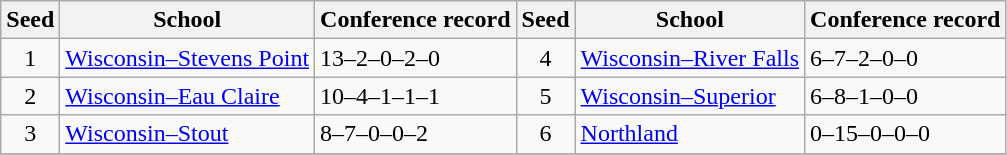<table class="wikitable">
<tr>
<th>Seed</th>
<th>School</th>
<th>Conference record</th>
<th>Seed</th>
<th>School</th>
<th>Conference record</th>
</tr>
<tr>
<td align=center>1</td>
<td><a href='#'>Wisconsin–Stevens Point</a></td>
<td>13–2–0–2–0</td>
<td align=center>4</td>
<td><a href='#'>Wisconsin–River Falls</a></td>
<td>6–7–2–0–0</td>
</tr>
<tr>
<td align=center>2</td>
<td><a href='#'>Wisconsin–Eau Claire</a></td>
<td>10–4–1–1–1</td>
<td align=center>5</td>
<td><a href='#'>Wisconsin–Superior</a></td>
<td>6–8–1–0–0</td>
</tr>
<tr>
<td align=center>3</td>
<td><a href='#'>Wisconsin–Stout</a></td>
<td>8–7–0–0–2</td>
<td align=center>6</td>
<td><a href='#'>Northland</a></td>
<td>0–15–0–0–0</td>
</tr>
<tr>
</tr>
</table>
